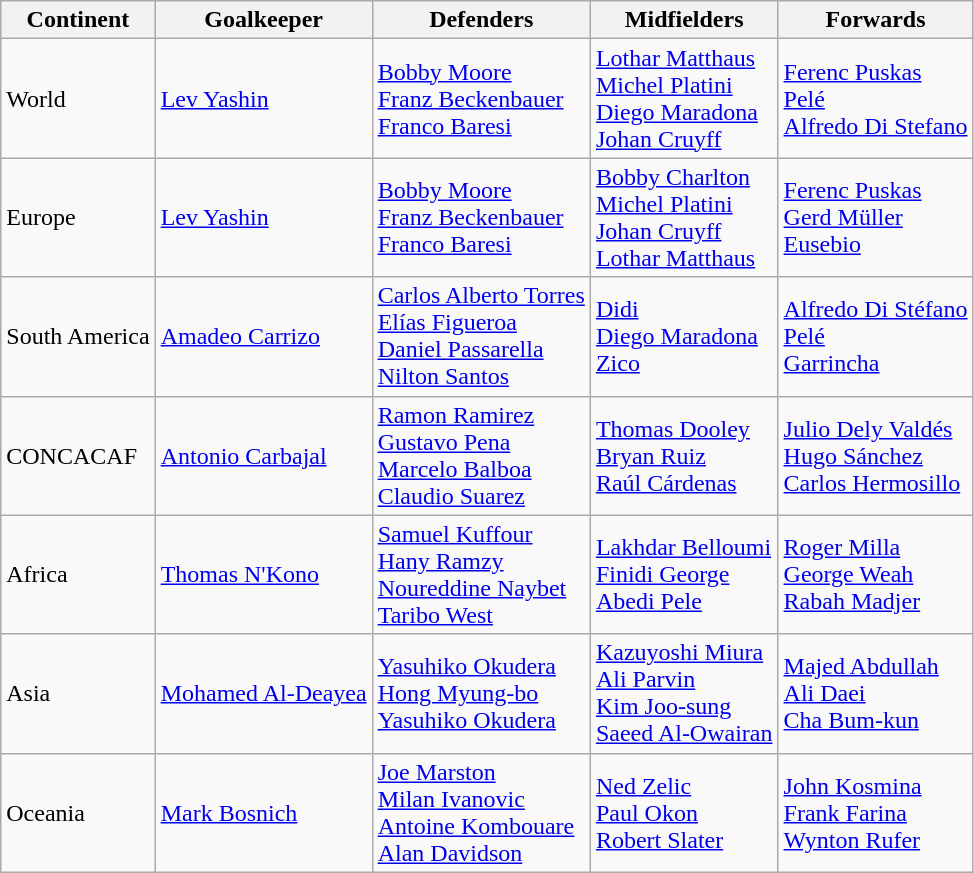<table class="wikitable">
<tr>
<th>Continent</th>
<th>Goalkeeper</th>
<th>Defenders</th>
<th>Midfielders</th>
<th>Forwards</th>
</tr>
<tr>
<td>World</td>
<td> <a href='#'>Lev Yashin</a></td>
<td> <a href='#'>Bobby Moore</a><br> <a href='#'>Franz Beckenbauer</a><br> <a href='#'>Franco Baresi</a></td>
<td> <a href='#'>Lothar Matthaus</a><br> <a href='#'>Michel Platini</a><br> <a href='#'>Diego Maradona</a><br> <a href='#'>Johan Cruyff</a></td>
<td> <a href='#'>Ferenc Puskas</a><br> <a href='#'>Pelé</a><br> <a href='#'>Alfredo Di Stefano</a></td>
</tr>
<tr>
<td>Europe</td>
<td> <a href='#'>Lev Yashin</a></td>
<td> <a href='#'>Bobby Moore</a><br> <a href='#'>Franz Beckenbauer</a><br> <a href='#'>Franco Baresi</a></td>
<td> <a href='#'>Bobby Charlton</a><br> <a href='#'>Michel Platini</a><br> <a href='#'>Johan Cruyff</a> <br> <a href='#'>Lothar Matthaus</a></td>
<td> <a href='#'>Ferenc Puskas</a><br> <a href='#'>Gerd Müller</a><br> <a href='#'>Eusebio</a></td>
</tr>
<tr>
<td>South America</td>
<td> <a href='#'>Amadeo Carrizo</a></td>
<td> <a href='#'>Carlos Alberto Torres</a><br> <a href='#'>Elías Figueroa</a><br> <a href='#'>Daniel Passarella</a><br> <a href='#'>Nilton Santos</a></td>
<td> <a href='#'>Didi</a><br> <a href='#'>Diego Maradona</a><br> <a href='#'>Zico</a></td>
<td> <a href='#'>Alfredo Di Stéfano</a><br> <a href='#'>Pelé</a><br> <a href='#'>Garrincha</a></td>
</tr>
<tr>
<td>CONCACAF</td>
<td> <a href='#'>Antonio Carbajal</a></td>
<td> <a href='#'>Ramon Ramirez</a> <br> <a href='#'>Gustavo Pena</a><br> <a href='#'>Marcelo Balboa</a><br> <a href='#'>Claudio Suarez</a></td>
<td> <a href='#'>Thomas Dooley</a><br> <a href='#'>Bryan Ruiz</a><br> <a href='#'>Raúl Cárdenas</a></td>
<td> <a href='#'>Julio Dely Valdés</a><br> <a href='#'>Hugo Sánchez</a><br> <a href='#'>Carlos Hermosillo</a></td>
</tr>
<tr>
<td>Africa</td>
<td> <a href='#'>Thomas N'Kono</a></td>
<td> <a href='#'>Samuel Kuffour</a><br> <a href='#'>Hany Ramzy</a><br> <a href='#'>Noureddine Naybet</a><br> <a href='#'>Taribo West</a></td>
<td> <a href='#'>Lakhdar Belloumi</a><br> <a href='#'>Finidi George</a><br> <a href='#'>Abedi Pele</a></td>
<td> <a href='#'>Roger Milla</a><br> <a href='#'>George Weah</a><br> <a href='#'>Rabah Madjer</a></td>
</tr>
<tr>
<td>Asia</td>
<td> <a href='#'>Mohamed Al-Deayea</a></td>
<td> <a href='#'>Yasuhiko Okudera</a><br> <a href='#'>Hong Myung-bo</a><br> <a href='#'>Yasuhiko Okudera</a></td>
<td> <a href='#'>Kazuyoshi Miura</a><br> <a href='#'>Ali Parvin</a><br> <a href='#'>Kim Joo-sung</a><br> <a href='#'>Saeed Al-Owairan</a></td>
<td> <a href='#'>Majed Abdullah</a><br> <a href='#'>Ali Daei</a><br>  <a href='#'>Cha Bum-kun</a></td>
</tr>
<tr>
<td>Oceania</td>
<td> <a href='#'>Mark Bosnich</a></td>
<td> <a href='#'>Joe Marston</a><br> <a href='#'>Milan Ivanovic</a><br> <a href='#'>Antoine Kombouare</a><br> <a href='#'>Alan Davidson</a></td>
<td> <a href='#'>Ned Zelic</a><br> <a href='#'>Paul Okon</a><br> <a href='#'>Robert Slater</a></td>
<td> <a href='#'>John Kosmina</a><br> <a href='#'>Frank Farina</a><br> <a href='#'>Wynton Rufer</a></td>
</tr>
</table>
